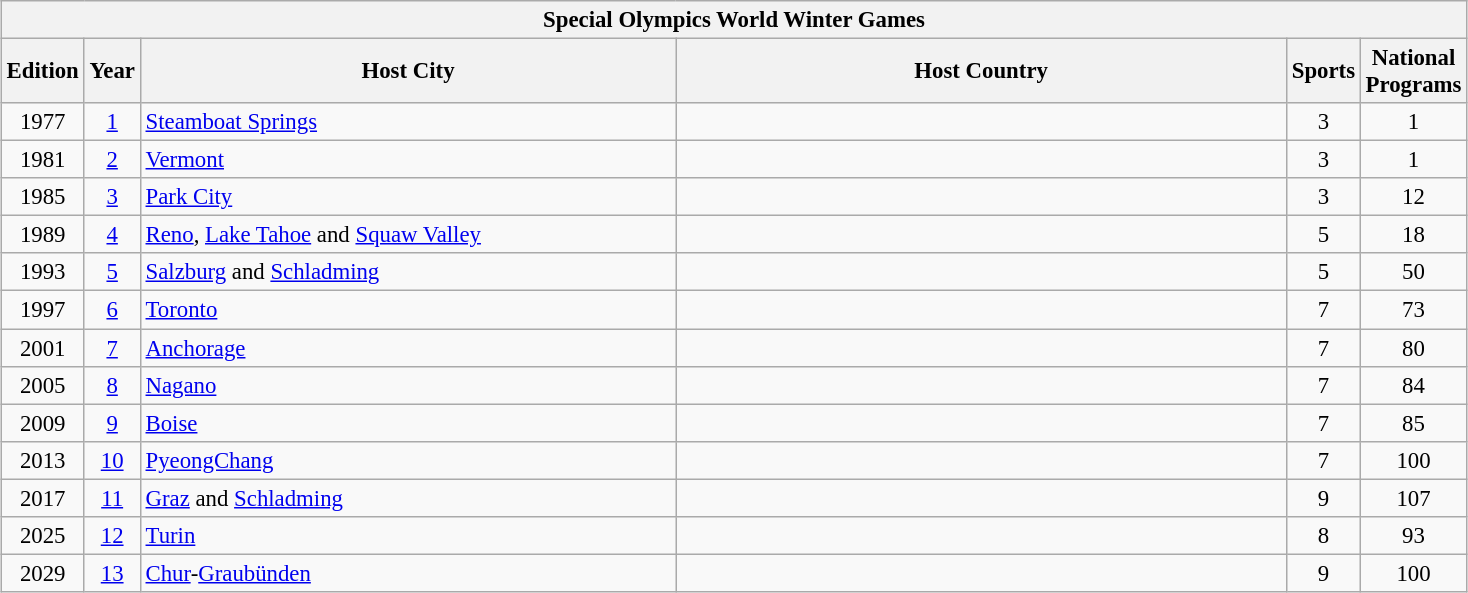<table class="wikitable sortable" style="font-size: 95%; margin-left:auto; margin-right:auto;">
<tr>
<th colspan=7>Special Olympics World Winter Games</th>
</tr>
<tr align=center>
<th width=20>Edition</th>
<th width=20>Year</th>
<th width=350>Host City</th>
<th width=400>Host Country</th>
<th width=20>Sports</th>
<th width=20>National Programs</th>
</tr>
<tr>
<td align=center>1977</td>
<td align=center><a href='#'>1</a></td>
<td align=left><a href='#'>Steamboat Springs</a></td>
<td align=left></td>
<td align=center>3</td>
<td align=center>1</td>
</tr>
<tr>
<td align=center>1981</td>
<td align=center><a href='#'>2</a></td>
<td align=left><a href='#'>Vermont</a></td>
<td align=left></td>
<td align=center>3</td>
<td align=center>1</td>
</tr>
<tr>
<td align=center>1985</td>
<td align=center><a href='#'>3</a></td>
<td align=left><a href='#'>Park City</a></td>
<td align=left></td>
<td align=center>3</td>
<td align=center>12</td>
</tr>
<tr>
<td align=center>1989</td>
<td align=center><a href='#'>4</a></td>
<td align=left><a href='#'>Reno</a>, <a href='#'>Lake Tahoe</a> and <a href='#'>Squaw Valley</a></td>
<td align=left></td>
<td align=center>5</td>
<td align=center>18</td>
</tr>
<tr>
<td align=center>1993</td>
<td align=center><a href='#'>5</a></td>
<td align=left><a href='#'>Salzburg</a> and <a href='#'>Schladming</a></td>
<td align=left></td>
<td align=center>5</td>
<td align=center>50</td>
</tr>
<tr>
<td align=center>1997</td>
<td align=center><a href='#'>6</a></td>
<td align=left><a href='#'>Toronto</a></td>
<td align=left></td>
<td align=center>7</td>
<td align=center>73</td>
</tr>
<tr>
<td align=center>2001</td>
<td align=center><a href='#'>7</a></td>
<td align=left><a href='#'>Anchorage</a></td>
<td align=left></td>
<td align=center>7</td>
<td align=center>80</td>
</tr>
<tr>
<td align=center>2005</td>
<td align=center><a href='#'>8</a></td>
<td align=left><a href='#'>Nagano</a></td>
<td align=left></td>
<td align=center>7</td>
<td align=center>84</td>
</tr>
<tr>
<td align=center>2009</td>
<td align=center><a href='#'>9</a></td>
<td align=left><a href='#'>Boise</a></td>
<td align=left></td>
<td align=center>7</td>
<td align=center>85</td>
</tr>
<tr>
<td align=center>2013</td>
<td align=center><a href='#'>10</a></td>
<td align=left><a href='#'>PyeongChang</a></td>
<td align=left></td>
<td align=center>7</td>
<td align=center>100</td>
</tr>
<tr>
<td align=center>2017</td>
<td align=center><a href='#'>11</a></td>
<td align=left><a href='#'>Graz</a> and <a href='#'>Schladming</a></td>
<td align=left></td>
<td align=center>9</td>
<td align=center>107</td>
</tr>
<tr>
<td align=center>2025</td>
<td align=center><a href='#'>12</a></td>
<td align=left><a href='#'>Turin</a></td>
<td align=left></td>
<td align=center>8</td>
<td align=center>93</td>
</tr>
<tr>
<td align=center>2029</td>
<td align=center><a href='#'>13</a></td>
<td align=left><a href='#'>Chur</a>-<a href='#'>Graubünden</a></td>
<td align=left></td>
<td align=center>9</td>
<td align=center>100</td>
</tr>
</table>
